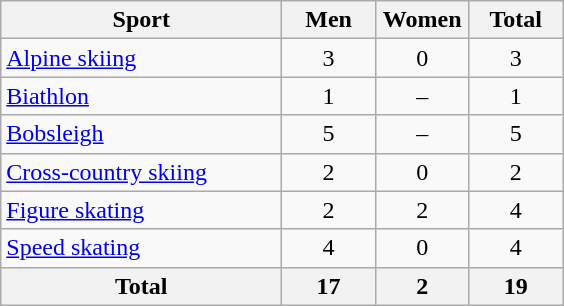<table class="wikitable sortable" style="text-align:center;">
<tr>
<th width=180>Sport</th>
<th width=55>Men</th>
<th width=55>Women</th>
<th width=55>Total</th>
</tr>
<tr>
<td align=left><a href='#'>Alpine skiing</a></td>
<td>3</td>
<td>0</td>
<td>3</td>
</tr>
<tr>
<td align=left><a href='#'>Biathlon</a></td>
<td>1</td>
<td>–</td>
<td>1</td>
</tr>
<tr>
<td align=left><a href='#'>Bobsleigh</a></td>
<td>5</td>
<td>–</td>
<td>5</td>
</tr>
<tr>
<td align=left><a href='#'>Cross-country skiing</a></td>
<td>2</td>
<td>0</td>
<td>2</td>
</tr>
<tr>
<td align=left><a href='#'>Figure skating</a></td>
<td>2</td>
<td>2</td>
<td>4</td>
</tr>
<tr>
<td align=left><a href='#'>Speed skating</a></td>
<td>4</td>
<td>0</td>
<td>4</td>
</tr>
<tr>
<th>Total</th>
<th>17</th>
<th>2</th>
<th>19</th>
</tr>
</table>
